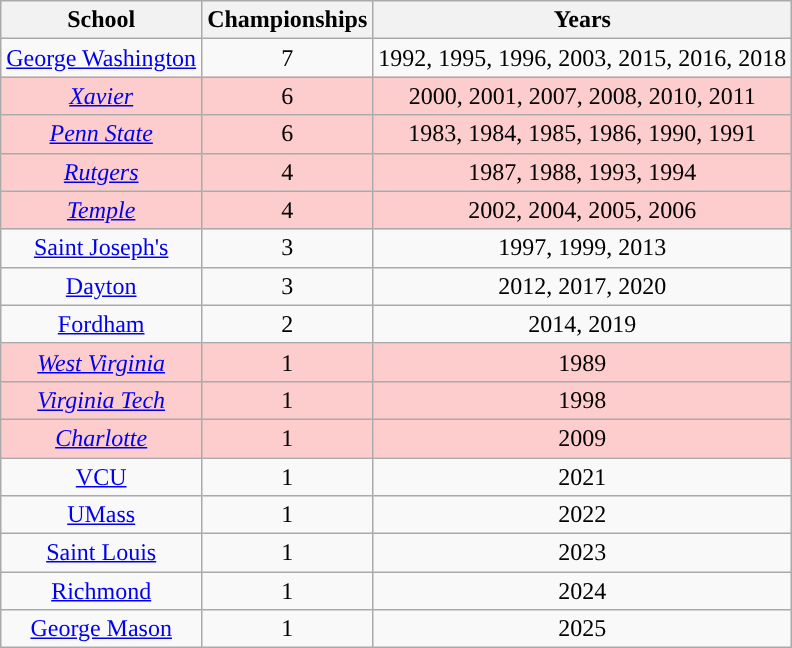<table class="wikitable sortable" style="text-align:center">
<tr>
<th width=px>School</th>
<th width=px>Championships</th>
<th width=px>Years</th>
</tr>
<tr>
<td><a href='#'>George Washington</a></td>
<td>7</td>
<td>1992, 1995, 1996, 2003, 2015, 2016, 2018</td>
</tr>
<tr bgcolor=#fdcccc>
<td><em><a href='#'>Xavier</a></em></td>
<td>6</td>
<td>2000, 2001, 2007, 2008, 2010, 2011</td>
</tr>
<tr bgcolor=#fdcccc>
<td><em><a href='#'>Penn State</a></em></td>
<td>6</td>
<td>1983, 1984, 1985, 1986, 1990, 1991</td>
</tr>
<tr bgcolor=#fdcccc>
<td><em><a href='#'>Rutgers</a></em></td>
<td>4</td>
<td>1987, 1988, 1993, 1994</td>
</tr>
<tr bgcolor=#fdcccc>
<td><em><a href='#'>Temple</a></em></td>
<td>4</td>
<td>2002, 2004, 2005, 2006</td>
</tr>
<tr>
<td><a href='#'>Saint Joseph's</a></td>
<td>3</td>
<td>1997, 1999, 2013</td>
</tr>
<tr>
<td><a href='#'>Dayton</a></td>
<td>3</td>
<td>2012, 2017, 2020</td>
</tr>
<tr>
<td><a href='#'>Fordham</a></td>
<td>2</td>
<td>2014, 2019</td>
</tr>
<tr bgcolor=#fdcccc>
<td><em><a href='#'>West Virginia</a></em></td>
<td>1</td>
<td>1989</td>
</tr>
<tr bgcolor=#fdcccc>
<td><em><a href='#'>Virginia Tech</a></em></td>
<td>1</td>
<td>1998</td>
</tr>
<tr bgcolor=#fdcccc>
<td><em><a href='#'>Charlotte</a></em></td>
<td>1</td>
<td>2009</td>
</tr>
<tr>
<td><a href='#'>VCU</a></td>
<td>1</td>
<td>2021</td>
</tr>
<tr>
<td><a href='#'>UMass</a></td>
<td>1</td>
<td>2022</td>
</tr>
<tr>
<td><a href='#'>Saint Louis</a></td>
<td>1</td>
<td>2023</td>
</tr>
<tr>
<td><a href='#'>Richmond</a></td>
<td>1</td>
<td>2024</td>
</tr>
<tr>
<td><a href='#'>George Mason</a></td>
<td>1</td>
<td>2025</td>
</tr>
</table>
